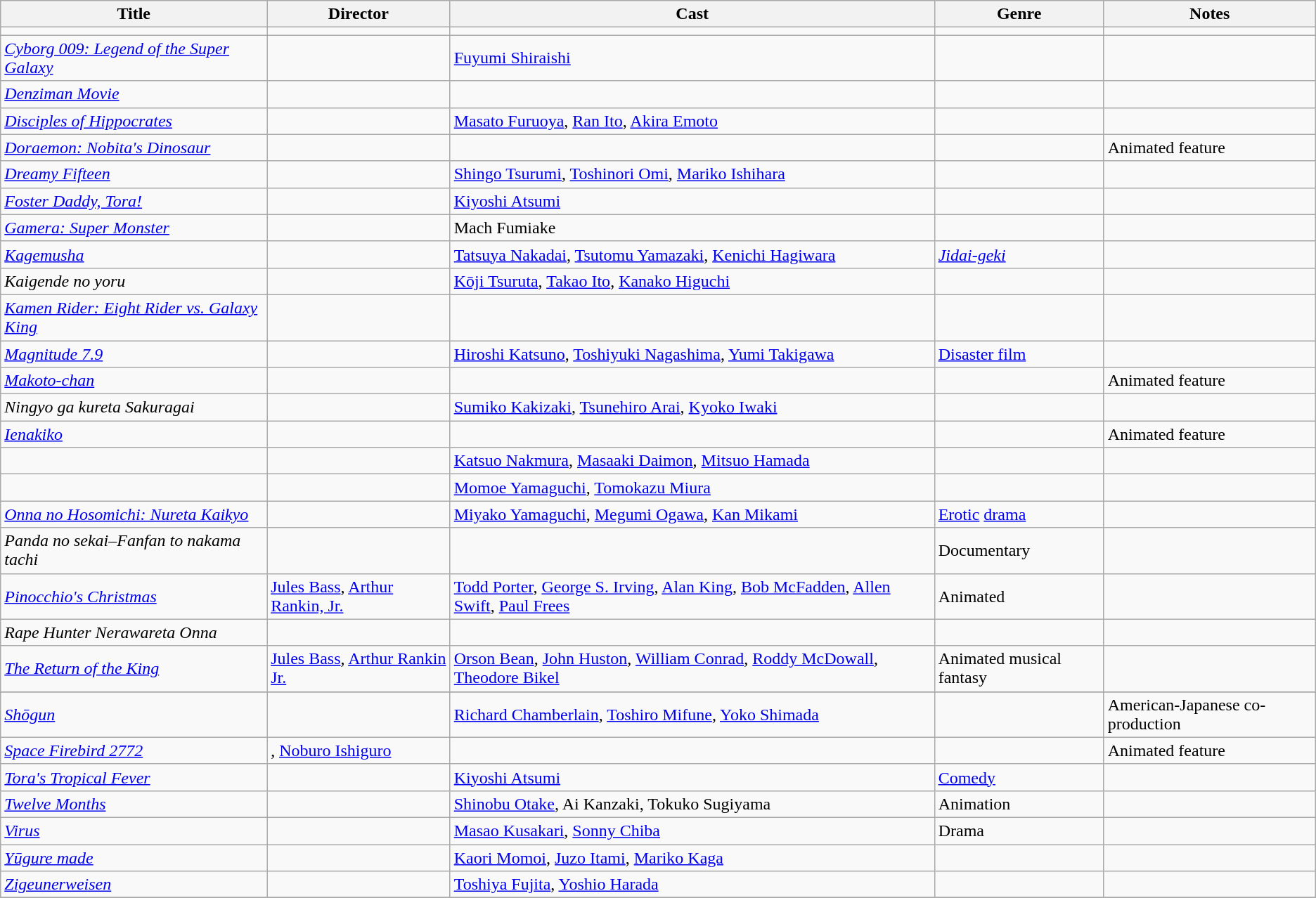<table class="wikitable sortable">
<tr>
<th scope="col">Title</th>
<th scope="col">Director</th>
<th scope="col" class="unsortable">Cast</th>
<th scope="col">Genre</th>
<th scope="col">Notes</th>
</tr>
<tr>
<td></td>
<td></td>
<td></td>
<td></td>
<td></td>
</tr>
<tr>
<td><em><a href='#'>Cyborg 009: Legend of the Super Galaxy</a></em></td>
<td></td>
<td><a href='#'>Fuyumi Shiraishi</a></td>
<td></td>
<td></td>
</tr>
<tr>
<td><em><a href='#'>Denziman Movie</a></em></td>
<td></td>
<td></td>
<td></td>
<td></td>
</tr>
<tr>
<td><em><a href='#'>Disciples of Hippocrates</a></em></td>
<td></td>
<td><a href='#'>Masato Furuoya</a>, <a href='#'>Ran Ito</a>, <a href='#'>Akira Emoto</a></td>
<td></td>
<td></td>
</tr>
<tr>
<td><em><a href='#'>Doraemon: Nobita's Dinosaur</a></em></td>
<td></td>
<td></td>
<td></td>
<td>Animated feature</td>
</tr>
<tr>
<td><em><a href='#'>Dreamy Fifteen</a></em></td>
<td></td>
<td><a href='#'>Shingo Tsurumi</a>, <a href='#'>Toshinori Omi</a>, <a href='#'>Mariko Ishihara</a></td>
<td></td>
<td></td>
</tr>
<tr>
<td><em><a href='#'>Foster Daddy, Tora!</a></em></td>
<td></td>
<td><a href='#'>Kiyoshi Atsumi</a></td>
<td></td>
<td></td>
</tr>
<tr>
<td><em><a href='#'>Gamera: Super Monster</a></em></td>
<td></td>
<td>Mach Fumiake</td>
<td></td>
<td></td>
</tr>
<tr>
<td><em><a href='#'>Kagemusha</a></em></td>
<td></td>
<td><a href='#'>Tatsuya Nakadai</a>, <a href='#'>Tsutomu Yamazaki</a>, <a href='#'>Kenichi Hagiwara</a></td>
<td><em><a href='#'>Jidai-geki</a></em></td>
<td></td>
</tr>
<tr>
<td><em>Kaigende no yoru</em></td>
<td></td>
<td><a href='#'>Kōji Tsuruta</a>, <a href='#'>Takao Ito</a>, <a href='#'>Kanako Higuchi</a></td>
<td></td>
<td></td>
</tr>
<tr>
<td><em><a href='#'>Kamen Rider: Eight Rider vs. Galaxy King</a></em></td>
<td></td>
<td></td>
<td></td>
<td></td>
</tr>
<tr>
<td><em><a href='#'>Magnitude 7.9</a></em></td>
<td></td>
<td><a href='#'>Hiroshi Katsuno</a>, <a href='#'>Toshiyuki Nagashima</a>, <a href='#'>Yumi Takigawa</a></td>
<td><a href='#'>Disaster film</a></td>
<td></td>
</tr>
<tr>
<td><em><a href='#'>Makoto-chan</a></em></td>
<td></td>
<td></td>
<td></td>
<td>Animated feature</td>
</tr>
<tr>
<td><em>Ningyo ga kureta Sakuragai</em></td>
<td></td>
<td><a href='#'>Sumiko Kakizaki</a>, <a href='#'>Tsunehiro Arai</a>, <a href='#'>Kyoko Iwaki</a></td>
<td></td>
<td></td>
</tr>
<tr>
<td><em><a href='#'>Ienakiko</a></em></td>
<td></td>
<td></td>
<td></td>
<td>Animated feature</td>
</tr>
<tr>
<td></td>
<td></td>
<td><a href='#'>Katsuo Nakmura</a>, <a href='#'>Masaaki Daimon</a>, <a href='#'>Mitsuo Hamada</a></td>
<td></td>
<td></td>
</tr>
<tr>
<td></td>
<td></td>
<td><a href='#'>Momoe Yamaguchi</a>, <a href='#'>Tomokazu Miura</a></td>
<td></td>
<td></td>
</tr>
<tr>
<td><em><a href='#'>Onna no Hosomichi: Nureta Kaikyo</a></em></td>
<td></td>
<td><a href='#'>Miyako Yamaguchi</a>, <a href='#'>Megumi Ogawa</a>, <a href='#'>Kan Mikami</a></td>
<td><a href='#'>Erotic</a> <a href='#'>drama</a></td>
<td></td>
</tr>
<tr>
<td><em>Panda no sekai–Fanfan to nakama tachi</em></td>
<td></td>
<td></td>
<td>Documentary</td>
<td></td>
</tr>
<tr>
<td><em><a href='#'>Pinocchio's Christmas</a></em></td>
<td><a href='#'>Jules Bass</a>, <a href='#'>Arthur Rankin, Jr.</a></td>
<td><a href='#'>Todd Porter</a>, <a href='#'>George S. Irving</a>, <a href='#'>Alan King</a>, <a href='#'>Bob McFadden</a>, <a href='#'>Allen Swift</a>, <a href='#'>Paul Frees</a></td>
<td>Animated</td>
<td></td>
</tr>
<tr>
<td><em>Rape Hunter Nerawareta Onna</em></td>
<td></td>
<td></td>
<td></td>
<td></td>
</tr>
<tr>
<td><em><a href='#'>The Return of the King</a></em></td>
<td><a href='#'>Jules Bass</a>, <a href='#'>Arthur Rankin Jr.</a></td>
<td><a href='#'>Orson Bean</a>, <a href='#'>John Huston</a>, <a href='#'>William Conrad</a>, <a href='#'>Roddy McDowall</a>, <a href='#'>Theodore Bikel</a></td>
<td>Animated musical fantasy</td>
<td></td>
</tr>
<tr>
</tr>
<tr>
<td><em><a href='#'>Shōgun</a></em></td>
<td></td>
<td><a href='#'>Richard Chamberlain</a>, <a href='#'>Toshiro Mifune</a>, <a href='#'>Yoko Shimada</a></td>
<td></td>
<td>American-Japanese co-production</td>
</tr>
<tr>
<td><em><a href='#'>Space Firebird 2772</a></em></td>
<td>, <a href='#'>Noburo Ishiguro</a></td>
<td></td>
<td></td>
<td>Animated feature</td>
</tr>
<tr>
<td><em><a href='#'>Tora's Tropical Fever</a></em></td>
<td></td>
<td><a href='#'>Kiyoshi Atsumi</a></td>
<td><a href='#'>Comedy</a></td>
<td></td>
</tr>
<tr>
<td><em><a href='#'>Twelve Months</a></em></td>
<td></td>
<td><a href='#'>Shinobu Otake</a>, Ai Kanzaki, Tokuko Sugiyama</td>
<td>Animation</td>
<td></td>
</tr>
<tr>
<td><em><a href='#'>Virus</a></em></td>
<td></td>
<td><a href='#'>Masao Kusakari</a>, <a href='#'>Sonny Chiba</a></td>
<td>Drama</td>
<td></td>
</tr>
<tr>
<td><em><a href='#'>Yūgure made</a></em></td>
<td></td>
<td><a href='#'>Kaori Momoi</a>, <a href='#'>Juzo Itami</a>, <a href='#'>Mariko Kaga</a></td>
<td></td>
<td></td>
</tr>
<tr>
<td><em><a href='#'>Zigeunerweisen</a></em></td>
<td></td>
<td><a href='#'>Toshiya Fujita</a>, <a href='#'>Yoshio Harada</a></td>
<td></td>
<td></td>
</tr>
<tr>
</tr>
</table>
